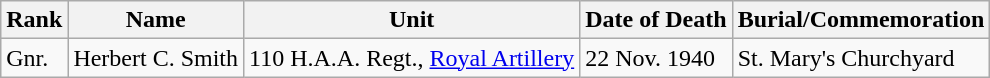<table class="wikitable">
<tr>
<th>Rank</th>
<th>Name</th>
<th>Unit</th>
<th>Date of Death</th>
<th>Burial/Commemoration</th>
</tr>
<tr>
<td>Gnr.</td>
<td>Herbert C. Smith</td>
<td>110 H.A.A. Regt., <a href='#'>Royal Artillery</a></td>
<td>22 Nov. 1940</td>
<td>St. Mary's Churchyard</td>
</tr>
</table>
